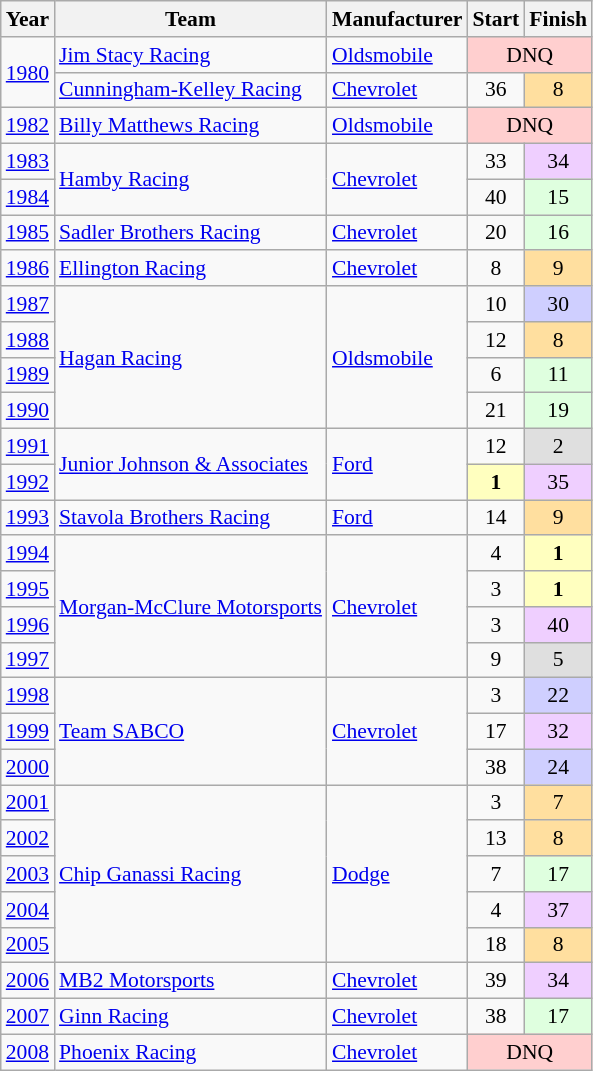<table class="wikitable" style="font-size: 90%;">
<tr>
<th>Year</th>
<th>Team</th>
<th>Manufacturer</th>
<th>Start</th>
<th>Finish</th>
</tr>
<tr>
<td rowspan=2><a href='#'>1980</a></td>
<td><a href='#'>Jim Stacy Racing</a></td>
<td><a href='#'>Oldsmobile</a></td>
<td align=center colspan=2 style="background:#FFCFCF;">DNQ</td>
</tr>
<tr>
<td><a href='#'>Cunningham-Kelley Racing</a></td>
<td><a href='#'>Chevrolet</a></td>
<td align=center>36</td>
<td align=center style="background:#FFDF9F;">8</td>
</tr>
<tr>
<td><a href='#'>1982</a></td>
<td><a href='#'>Billy Matthews Racing</a></td>
<td><a href='#'>Oldsmobile</a></td>
<td align=center colspan=2 style="background:#FFCFCF;">DNQ</td>
</tr>
<tr>
<td><a href='#'>1983</a></td>
<td rowspan=2><a href='#'>Hamby Racing</a></td>
<td rowspan=2><a href='#'>Chevrolet</a></td>
<td align=center>33</td>
<td align=center style="background:#EFCFFF;">34</td>
</tr>
<tr>
<td><a href='#'>1984</a></td>
<td align=center>40</td>
<td align=center style="background:#DFFFDF;">15</td>
</tr>
<tr>
<td><a href='#'>1985</a></td>
<td><a href='#'>Sadler Brothers Racing</a></td>
<td><a href='#'>Chevrolet</a></td>
<td align=center>20</td>
<td align=center style="background:#DFFFDF;">16</td>
</tr>
<tr>
<td><a href='#'>1986</a></td>
<td><a href='#'>Ellington Racing</a></td>
<td><a href='#'>Chevrolet</a></td>
<td align=center>8</td>
<td align=center style="background:#FFDF9F;">9</td>
</tr>
<tr>
<td><a href='#'>1987</a></td>
<td rowspan=4><a href='#'>Hagan Racing</a></td>
<td rowspan=4><a href='#'>Oldsmobile</a></td>
<td align=center>10</td>
<td align=center style="background:#CFCFFF;">30</td>
</tr>
<tr>
<td><a href='#'>1988</a></td>
<td align=center>12</td>
<td align=center style="background:#FFDF9F;">8</td>
</tr>
<tr>
<td><a href='#'>1989</a></td>
<td align=center>6</td>
<td align=center style="background:#DFFFDF;">11</td>
</tr>
<tr>
<td><a href='#'>1990</a></td>
<td align=center>21</td>
<td align=center style="background:#DFFFDF;">19</td>
</tr>
<tr>
<td><a href='#'>1991</a></td>
<td rowspan=2><a href='#'>Junior Johnson & Associates</a></td>
<td rowspan=2><a href='#'>Ford</a></td>
<td align=center>12</td>
<td align=center style="background:#DFDFDF;">2</td>
</tr>
<tr>
<td><a href='#'>1992</a></td>
<td align=center style="background:#FFFFBF;"><strong>1</strong></td>
<td align=center style="background:#EFCFFF;">35</td>
</tr>
<tr>
<td><a href='#'>1993</a></td>
<td><a href='#'>Stavola Brothers Racing</a></td>
<td><a href='#'>Ford</a></td>
<td align=center>14</td>
<td align=center style="background:#FFDF9F;">9</td>
</tr>
<tr>
<td><a href='#'>1994</a></td>
<td rowspan=4><a href='#'>Morgan-McClure Motorsports</a></td>
<td rowspan=4><a href='#'>Chevrolet</a></td>
<td align=center>4</td>
<td align=center style="background:#FFFFBF;"><strong>1</strong></td>
</tr>
<tr>
<td><a href='#'>1995</a></td>
<td align=center>3</td>
<td align=center style="background:#FFFFBF;"><strong>1</strong></td>
</tr>
<tr>
<td><a href='#'>1996</a></td>
<td align=center>3</td>
<td align=center style="background:#EFCFFF;">40</td>
</tr>
<tr>
<td><a href='#'>1997</a></td>
<td align=center>9</td>
<td align=center style="background:#DFDFDF;">5</td>
</tr>
<tr>
<td><a href='#'>1998</a></td>
<td rowspan=3><a href='#'>Team SABCO</a></td>
<td rowspan=3><a href='#'>Chevrolet</a></td>
<td align=center>3</td>
<td align=center style="background:#CFCFFF;">22</td>
</tr>
<tr>
<td><a href='#'>1999</a></td>
<td align=center>17</td>
<td align=center style="background:#EFCFFF;">32</td>
</tr>
<tr>
<td><a href='#'>2000</a></td>
<td align=center>38</td>
<td align=center style="background:#CFCFFF;">24</td>
</tr>
<tr>
<td><a href='#'>2001</a></td>
<td rowspan=5><a href='#'>Chip Ganassi Racing</a></td>
<td rowspan=5><a href='#'>Dodge</a></td>
<td align=center>3</td>
<td align=center style="background:#FFDF9F;">7</td>
</tr>
<tr>
<td><a href='#'>2002</a></td>
<td align=center>13</td>
<td align=center style="background:#FFDF9F;">8</td>
</tr>
<tr>
<td><a href='#'>2003</a></td>
<td align=center>7</td>
<td align=center style="background:#DFFFDF;">17</td>
</tr>
<tr>
<td><a href='#'>2004</a></td>
<td align=center>4</td>
<td align=center style="background:#EFCFFF;">37</td>
</tr>
<tr>
<td><a href='#'>2005</a></td>
<td align=center>18</td>
<td align=center style="background:#FFDF9F;">8</td>
</tr>
<tr>
<td><a href='#'>2006</a></td>
<td><a href='#'>MB2 Motorsports</a></td>
<td><a href='#'>Chevrolet</a></td>
<td align=center>39</td>
<td align=center style="background:#EFCFFF;">34</td>
</tr>
<tr>
<td><a href='#'>2007</a></td>
<td><a href='#'>Ginn Racing</a></td>
<td><a href='#'>Chevrolet</a></td>
<td align=center>38</td>
<td align=center style="background:#DFFFDF;">17</td>
</tr>
<tr>
<td><a href='#'>2008</a></td>
<td><a href='#'>Phoenix Racing</a></td>
<td><a href='#'>Chevrolet</a></td>
<td align=center colspan=2 style="background:#FFCFCF;">DNQ</td>
</tr>
</table>
